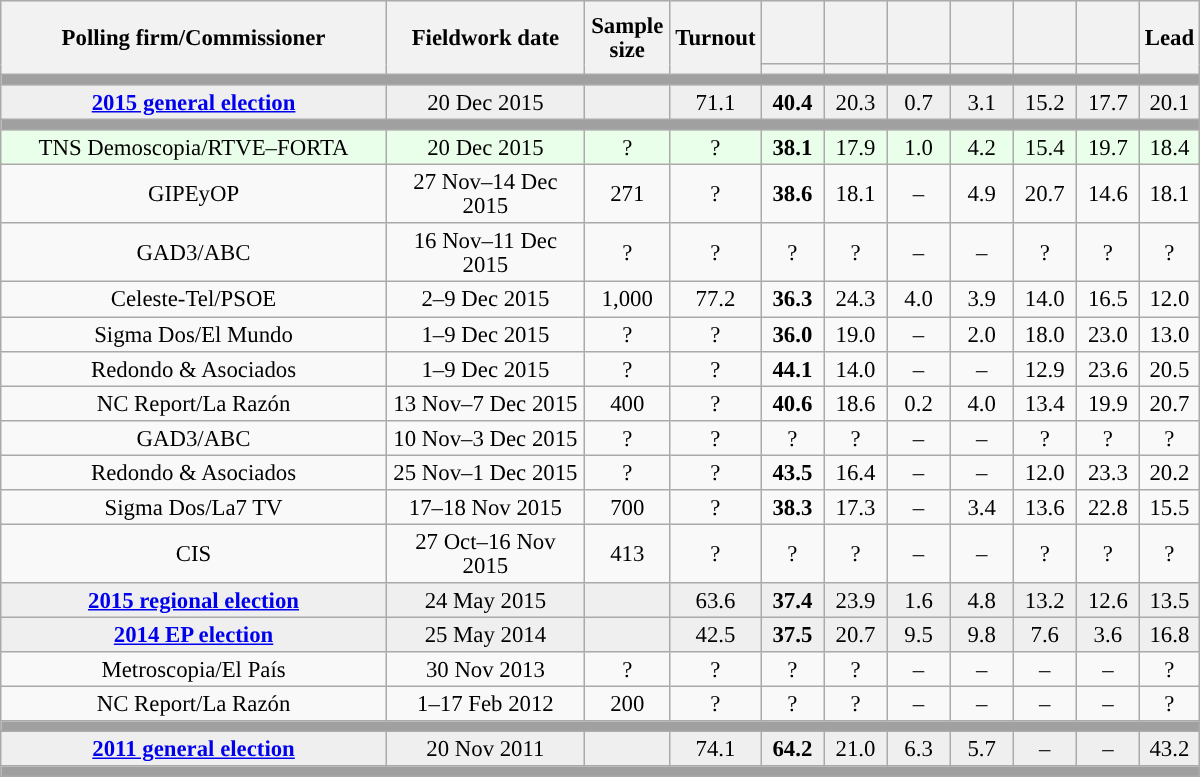<table class="wikitable collapsible collapsed" style="text-align:center; font-size:95%; line-height:16px;">
<tr style="height:42px; background-color:#E9E9E9">
<th style="width:250px;" rowspan="2">Polling firm/Commissioner</th>
<th style="width:125px;" rowspan="2">Fieldwork date</th>
<th style="width:50px;" rowspan="2">Sample size</th>
<th style="width:45px;" rowspan="2">Turnout</th>
<th style="width:35px;"></th>
<th style="width:35px;"></th>
<th style="width:35px;"></th>
<th style="width:35px;"></th>
<th style="width:35px;"></th>
<th style="width:35px;"></th>
<th style="width:30px;" rowspan="2">Lead</th>
</tr>
<tr>
<th style="color:inherit;background:"></th>
<th style="color:inherit;background:"></th>
<th style="color:inherit;background:"></th>
<th style="color:inherit;background:"></th>
<th style="color:inherit;background:"></th>
<th style="color:inherit;background:"></th>
</tr>
<tr>
<td colspan="11" style="background:#A0A0A0"></td>
</tr>
<tr style="background:#EFEFEF;">
<td><strong><a href='#'>2015 general election</a></strong></td>
<td>20 Dec 2015</td>
<td></td>
<td>71.1</td>
<td><strong>40.4</strong><br></td>
<td>20.3<br></td>
<td>0.7<br></td>
<td>3.1<br></td>
<td>15.2<br></td>
<td>17.7<br></td>
<td style="background:">20.1</td>
</tr>
<tr>
<td colspan="11" style="background:#A0A0A0"></td>
</tr>
<tr style="background:#EAFFEA;">
<td>TNS Demoscopia/RTVE–FORTA</td>
<td>20 Dec 2015</td>
<td>?</td>
<td>?</td>
<td><strong>38.1</strong><br></td>
<td>17.9<br></td>
<td>1.0<br></td>
<td>4.2<br></td>
<td>15.4<br></td>
<td>19.7<br></td>
<td style="background:">18.4</td>
</tr>
<tr>
<td>GIPEyOP</td>
<td>27 Nov–14 Dec 2015</td>
<td>271</td>
<td>?</td>
<td><strong>38.6</strong><br></td>
<td>18.1<br></td>
<td>–</td>
<td>4.9<br></td>
<td>20.7<br></td>
<td>14.6<br></td>
<td style="background:">18.1</td>
</tr>
<tr>
<td>GAD3/ABC</td>
<td>16 Nov–11 Dec 2015</td>
<td>?</td>
<td>?</td>
<td>?<br></td>
<td>?<br></td>
<td>–</td>
<td>–</td>
<td>?<br></td>
<td>?<br></td>
<td style="background:">?</td>
</tr>
<tr>
<td>Celeste-Tel/PSOE</td>
<td>2–9 Dec 2015</td>
<td>1,000</td>
<td>77.2</td>
<td><strong>36.3</strong><br></td>
<td>24.3<br></td>
<td>4.0<br></td>
<td>3.9<br></td>
<td>14.0<br></td>
<td>16.5<br></td>
<td style="background:">12.0</td>
</tr>
<tr>
<td>Sigma Dos/El Mundo</td>
<td>1–9 Dec 2015</td>
<td>?</td>
<td>?</td>
<td><strong>36.0</strong><br></td>
<td>19.0<br></td>
<td>–</td>
<td>2.0<br></td>
<td>18.0<br></td>
<td>23.0<br></td>
<td style="background:">13.0</td>
</tr>
<tr>
<td>Redondo & Asociados</td>
<td>1–9 Dec 2015</td>
<td>?</td>
<td>?</td>
<td><strong>44.1</strong><br></td>
<td>14.0<br></td>
<td>–</td>
<td>–</td>
<td>12.9<br></td>
<td>23.6<br></td>
<td style="background:">20.5</td>
</tr>
<tr>
<td>NC Report/La Razón</td>
<td>13 Nov–7 Dec 2015</td>
<td>400</td>
<td>?</td>
<td><strong>40.6</strong><br></td>
<td>18.6<br></td>
<td>0.2<br></td>
<td>4.0<br></td>
<td>13.4<br></td>
<td>19.9<br></td>
<td style="background:">20.7</td>
</tr>
<tr>
<td>GAD3/ABC</td>
<td>10 Nov–3 Dec 2015</td>
<td>?</td>
<td>?</td>
<td>?<br></td>
<td>?<br></td>
<td>–</td>
<td>–</td>
<td>?<br></td>
<td>?<br></td>
<td style="background:">?</td>
</tr>
<tr>
<td>Redondo & Asociados</td>
<td>25 Nov–1 Dec 2015</td>
<td>?</td>
<td>?</td>
<td><strong>43.5</strong><br></td>
<td>16.4<br></td>
<td>–</td>
<td>–</td>
<td>12.0<br></td>
<td>23.3<br></td>
<td style="background:">20.2</td>
</tr>
<tr>
<td>Sigma Dos/La7 TV</td>
<td>17–18 Nov 2015</td>
<td>700</td>
<td>?</td>
<td><strong>38.3</strong><br></td>
<td>17.3<br></td>
<td>–</td>
<td>3.4<br></td>
<td>13.6<br></td>
<td>22.8<br></td>
<td style="background:">15.5</td>
</tr>
<tr>
<td>CIS</td>
<td>27 Oct–16 Nov 2015</td>
<td>413</td>
<td>?</td>
<td>?<br></td>
<td>?<br></td>
<td>–</td>
<td>–</td>
<td>?<br></td>
<td>?<br></td>
<td style="background:">?</td>
</tr>
<tr style="background:#EFEFEF;">
<td><strong><a href='#'>2015 regional election</a></strong></td>
<td>24 May 2015</td>
<td></td>
<td>63.6</td>
<td><strong>37.4</strong><br></td>
<td>23.9<br></td>
<td>1.6<br></td>
<td>4.8<br></td>
<td>13.2<br></td>
<td>12.6<br></td>
<td style="background:">13.5</td>
</tr>
<tr style="background:#EFEFEF;">
<td><strong><a href='#'>2014 EP election</a></strong></td>
<td>25 May 2014</td>
<td></td>
<td>42.5</td>
<td><strong>37.5</strong><br></td>
<td>20.7<br></td>
<td>9.5<br></td>
<td>9.8<br></td>
<td>7.6<br></td>
<td>3.6<br></td>
<td style="background:">16.8</td>
</tr>
<tr>
<td>Metroscopia/El País</td>
<td>30 Nov 2013</td>
<td>?</td>
<td>?</td>
<td>?<br></td>
<td>?<br></td>
<td>–</td>
<td>–</td>
<td>–</td>
<td>–</td>
<td style="background:">?</td>
</tr>
<tr>
<td>NC Report/La Razón</td>
<td>1–17 Feb 2012</td>
<td>200</td>
<td>?</td>
<td>?<br></td>
<td>?<br></td>
<td>–</td>
<td>–</td>
<td>–</td>
<td>–</td>
<td style="background:">?</td>
</tr>
<tr>
<td colspan="11" style="background:#A0A0A0"></td>
</tr>
<tr style="background:#EFEFEF;">
<td><strong><a href='#'>2011 general election</a></strong></td>
<td>20 Nov 2011</td>
<td></td>
<td>74.1</td>
<td><strong>64.2</strong><br></td>
<td>21.0<br></td>
<td>6.3<br></td>
<td>5.7<br></td>
<td>–</td>
<td>–</td>
<td style="background:">43.2</td>
</tr>
<tr>
<td colspan="11" style="background:#A0A0A0"></td>
</tr>
</table>
